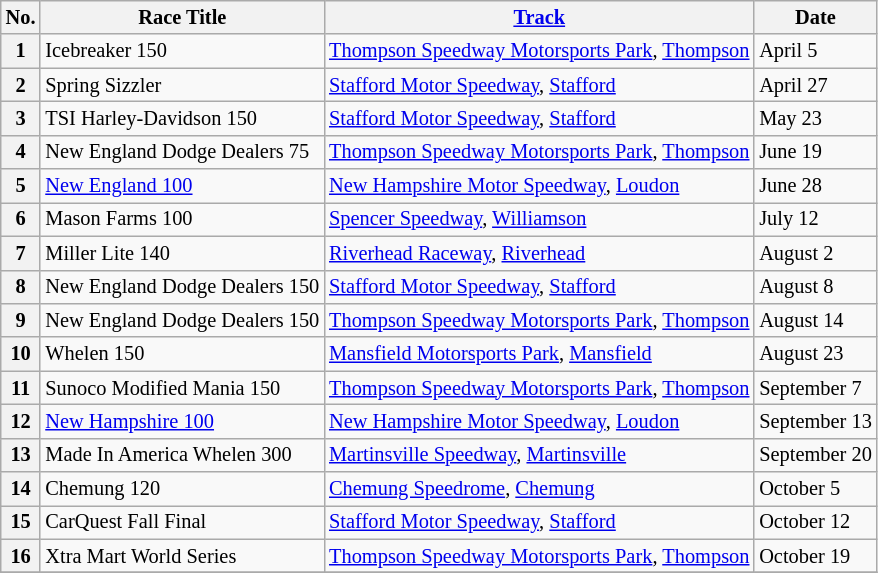<table class="wikitable" style="font-size:85%;">
<tr>
<th>No.</th>
<th>Race Title</th>
<th><a href='#'>Track</a></th>
<th>Date</th>
</tr>
<tr>
<th>1</th>
<td>Icebreaker 150</td>
<td><a href='#'>Thompson Speedway Motorsports Park</a>, <a href='#'>Thompson</a></td>
<td>April 5</td>
</tr>
<tr>
<th>2</th>
<td>Spring Sizzler</td>
<td><a href='#'>Stafford Motor Speedway</a>, <a href='#'>Stafford</a></td>
<td>April 27</td>
</tr>
<tr>
<th>3</th>
<td>TSI Harley-Davidson 150</td>
<td><a href='#'>Stafford Motor Speedway</a>, <a href='#'>Stafford</a></td>
<td>May 23</td>
</tr>
<tr>
<th>4</th>
<td>New England Dodge Dealers 75</td>
<td><a href='#'>Thompson Speedway Motorsports Park</a>, <a href='#'>Thompson</a></td>
<td>June 19</td>
</tr>
<tr>
<th>5</th>
<td><a href='#'>New England 100</a></td>
<td><a href='#'>New Hampshire Motor Speedway</a>, <a href='#'>Loudon</a></td>
<td>June 28</td>
</tr>
<tr>
<th>6</th>
<td>Mason Farms 100</td>
<td><a href='#'>Spencer Speedway</a>, <a href='#'>Williamson</a></td>
<td>July 12</td>
</tr>
<tr>
<th>7</th>
<td>Miller Lite 140</td>
<td><a href='#'>Riverhead Raceway</a>, <a href='#'>Riverhead</a></td>
<td>August 2</td>
</tr>
<tr>
<th>8</th>
<td>New England Dodge Dealers 150</td>
<td><a href='#'>Stafford Motor Speedway</a>, <a href='#'>Stafford</a></td>
<td>August 8</td>
</tr>
<tr>
<th>9</th>
<td>New England Dodge Dealers 150</td>
<td><a href='#'>Thompson Speedway Motorsports Park</a>, <a href='#'>Thompson</a></td>
<td>August 14</td>
</tr>
<tr>
<th>10</th>
<td>Whelen 150</td>
<td><a href='#'>Mansfield Motorsports Park</a>, <a href='#'>Mansfield</a></td>
<td>August 23</td>
</tr>
<tr>
<th>11</th>
<td>Sunoco Modified Mania 150</td>
<td><a href='#'>Thompson Speedway Motorsports Park</a>, <a href='#'>Thompson</a></td>
<td>September 7</td>
</tr>
<tr>
<th>12</th>
<td><a href='#'>New Hampshire 100</a></td>
<td><a href='#'>New Hampshire Motor Speedway</a>, <a href='#'>Loudon</a></td>
<td>September 13</td>
</tr>
<tr>
<th>13</th>
<td>Made In America Whelen 300</td>
<td><a href='#'>Martinsville Speedway</a>, <a href='#'>Martinsville</a></td>
<td>September 20</td>
</tr>
<tr>
<th>14</th>
<td>Chemung 120</td>
<td><a href='#'>Chemung Speedrome</a>, <a href='#'>Chemung</a></td>
<td>October 5</td>
</tr>
<tr>
<th>15</th>
<td>CarQuest Fall Final</td>
<td><a href='#'>Stafford Motor Speedway</a>, <a href='#'>Stafford</a></td>
<td>October 12</td>
</tr>
<tr>
<th>16</th>
<td>Xtra Mart World Series</td>
<td><a href='#'>Thompson Speedway Motorsports Park</a>, <a href='#'>Thompson</a></td>
<td>October 19</td>
</tr>
<tr>
</tr>
</table>
